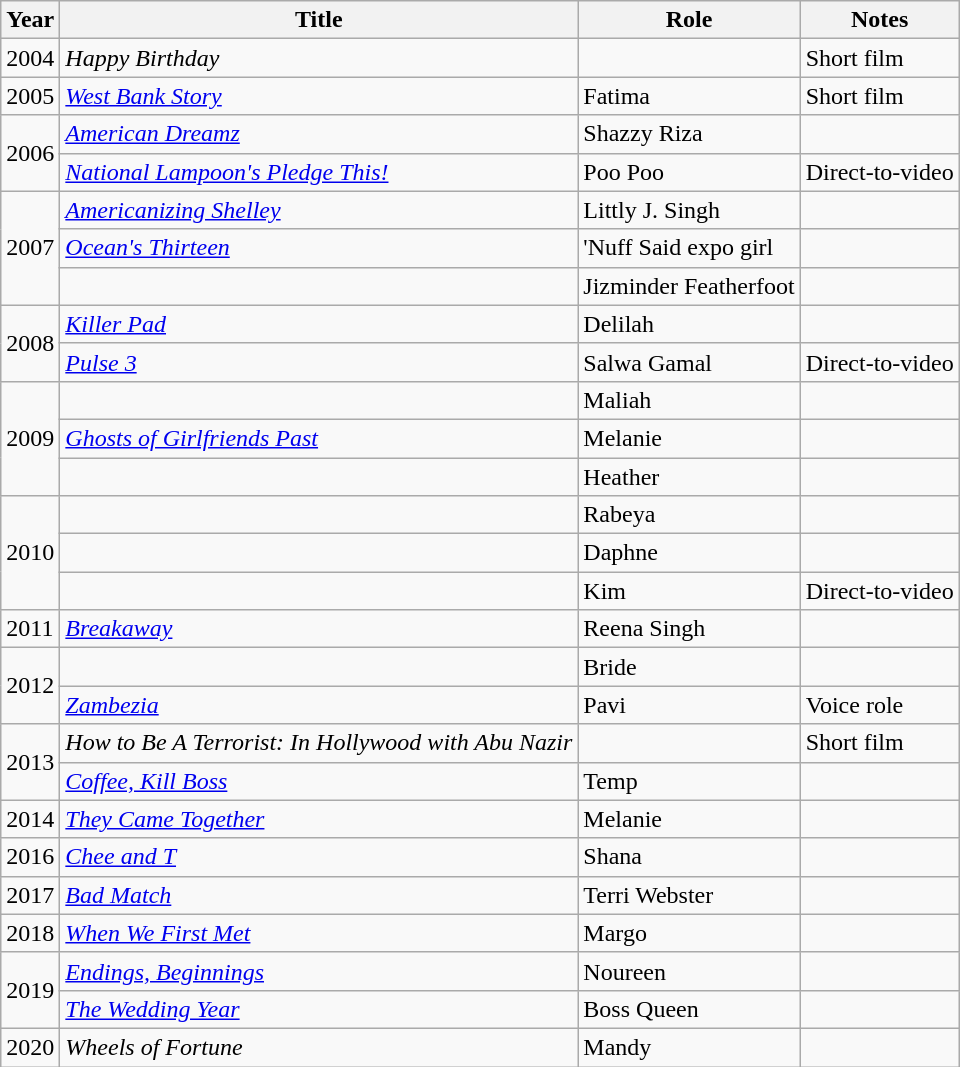<table class="wikitable sortable">
<tr>
<th>Year</th>
<th>Title</th>
<th>Role</th>
<th>Notes</th>
</tr>
<tr>
<td>2004</td>
<td><em>Happy Birthday</em></td>
<td></td>
<td>Short film</td>
</tr>
<tr>
<td>2005</td>
<td><em><a href='#'>West Bank Story</a></em></td>
<td>Fatima</td>
<td>Short film</td>
</tr>
<tr>
<td rowspan="2">2006</td>
<td><em><a href='#'>American Dreamz</a></em></td>
<td>Shazzy Riza</td>
<td></td>
</tr>
<tr>
<td><em><a href='#'>National Lampoon's Pledge This!</a></em></td>
<td>Poo Poo</td>
<td>Direct-to-video</td>
</tr>
<tr>
<td rowspan="3">2007</td>
<td><em><a href='#'>Americanizing Shelley</a></em></td>
<td>Littly J. Singh</td>
<td></td>
</tr>
<tr>
<td><em><a href='#'>Ocean's Thirteen</a></em></td>
<td>'Nuff Said expo girl</td>
<td></td>
</tr>
<tr>
<td><em></em></td>
<td>Jizminder Featherfoot</td>
<td></td>
</tr>
<tr>
<td rowspan="2">2008</td>
<td><em><a href='#'>Killer Pad</a></em></td>
<td>Delilah</td>
<td></td>
</tr>
<tr>
<td><em><a href='#'>Pulse 3</a></em></td>
<td>Salwa Gamal</td>
<td>Direct-to-video</td>
</tr>
<tr>
<td rowspan="3">2009</td>
<td><em></em></td>
<td>Maliah</td>
<td></td>
</tr>
<tr>
<td><em><a href='#'>Ghosts of Girlfriends Past</a></em></td>
<td>Melanie</td>
<td></td>
</tr>
<tr>
<td><em></em></td>
<td>Heather</td>
<td></td>
</tr>
<tr>
<td rowspan="3">2010</td>
<td><em></em></td>
<td>Rabeya</td>
<td></td>
</tr>
<tr>
<td><em></em></td>
<td>Daphne</td>
<td></td>
</tr>
<tr>
<td><em></em></td>
<td>Kim</td>
<td>Direct-to-video</td>
</tr>
<tr>
<td>2011</td>
<td><em><a href='#'>Breakaway</a></em></td>
<td>Reena Singh</td>
<td></td>
</tr>
<tr>
<td rowspan="2">2012</td>
<td><em></em></td>
<td>Bride</td>
<td></td>
</tr>
<tr>
<td><em><a href='#'>Zambezia</a></em></td>
<td>Pavi</td>
<td>Voice role</td>
</tr>
<tr>
<td rowspan="2">2013</td>
<td><em>How to Be A Terrorist: In Hollywood with Abu Nazir</em></td>
<td></td>
<td>Short film</td>
</tr>
<tr>
<td><em><a href='#'>Coffee, Kill Boss</a></em></td>
<td>Temp</td>
<td></td>
</tr>
<tr>
<td>2014</td>
<td><em><a href='#'>They Came Together</a></em></td>
<td>Melanie</td>
<td></td>
</tr>
<tr>
<td>2016</td>
<td><em><a href='#'>Chee and T</a></em></td>
<td>Shana</td>
<td></td>
</tr>
<tr>
<td>2017</td>
<td><em><a href='#'>Bad Match</a></em></td>
<td>Terri Webster</td>
<td></td>
</tr>
<tr>
<td>2018</td>
<td><em><a href='#'>When We First Met</a></em></td>
<td>Margo</td>
<td></td>
</tr>
<tr>
<td rowspan="2">2019</td>
<td><em><a href='#'>Endings, Beginnings</a></em></td>
<td>Noureen</td>
<td></td>
</tr>
<tr>
<td><em><a href='#'>The Wedding Year</a></em></td>
<td>Boss Queen</td>
<td></td>
</tr>
<tr>
<td>2020</td>
<td><em>Wheels of Fortune</em></td>
<td>Mandy</td>
<td></td>
</tr>
</table>
